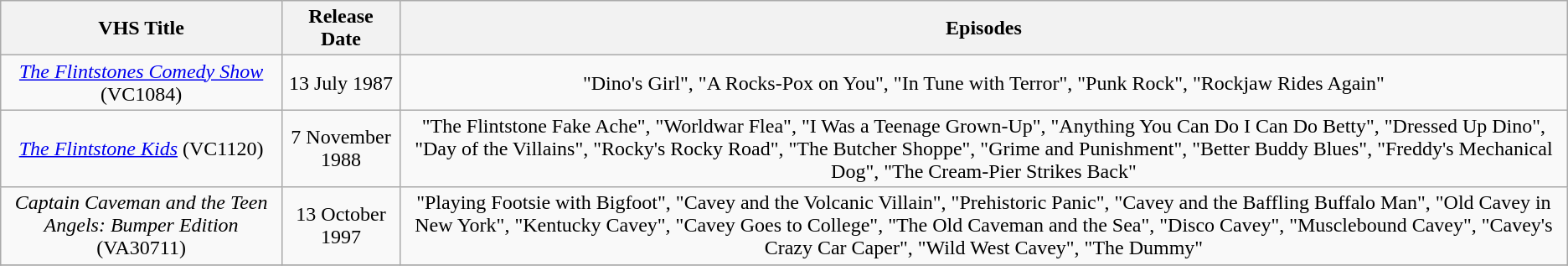<table class="wikitable">
<tr>
<th>VHS Title</th>
<th>Release Date</th>
<th>Episodes</th>
</tr>
<tr style="text-align:center;">
<td><em><a href='#'>The Flintstones Comedy Show</a></em> (VC1084)</td>
<td>13 July 1987</td>
<td>"Dino's Girl", "A Rocks-Pox on You", "In Tune with Terror", "Punk Rock", "Rockjaw Rides Again"</td>
</tr>
<tr style="text-align:center;">
<td><em><a href='#'>The Flintstone Kids</a></em> (VC1120)</td>
<td>7 November 1988</td>
<td>"The Flintstone Fake Ache", "Worldwar Flea", "I Was a Teenage Grown-Up", "Anything You Can Do I Can Do Betty", "Dressed Up Dino", "Day of the Villains", "Rocky's Rocky Road", "The Butcher Shoppe", "Grime and Punishment", "Better Buddy Blues", "Freddy's Mechanical Dog", "The Cream-Pier Strikes Back"</td>
</tr>
<tr style="text-align:center;">
<td><em>Captain Caveman and the Teen Angels: Bumper Edition</em> (VA30711)</td>
<td>13 October 1997</td>
<td>"Playing Footsie with Bigfoot", "Cavey and the Volcanic Villain", "Prehistoric Panic", "Cavey and the Baffling Buffalo Man", "Old Cavey in New York", "Kentucky Cavey", "Cavey Goes to College", "The Old Caveman and the Sea", "Disco Cavey", "Musclebound Cavey", "Cavey's Crazy Car Caper", "Wild West Cavey", "The Dummy"</td>
</tr>
<tr style="text-align:center;">
</tr>
</table>
